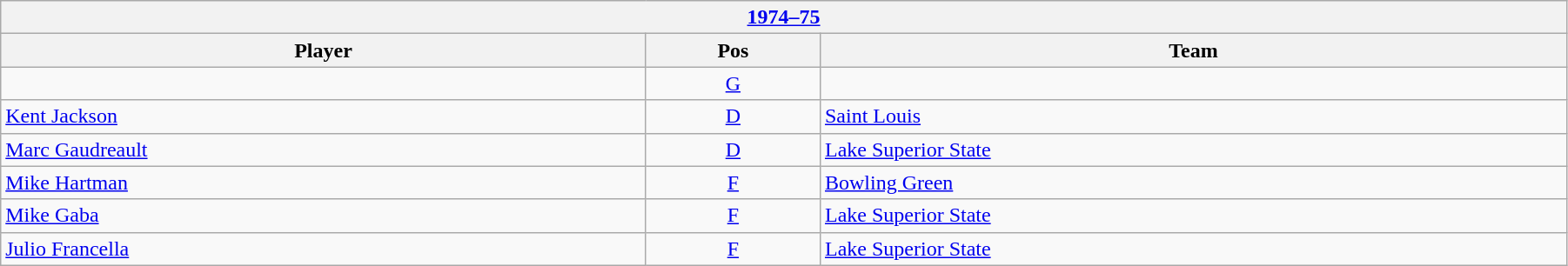<table class="wikitable" width=95%>
<tr>
<th colspan=3><a href='#'>1974–75</a></th>
</tr>
<tr>
<th>Player</th>
<th>Pos</th>
<th>Team</th>
</tr>
<tr>
<td></td>
<td style="text-align:center;"><a href='#'>G</a></td>
<td></td>
</tr>
<tr>
<td><a href='#'>Kent Jackson</a></td>
<td style="text-align:center;"><a href='#'>D</a></td>
<td><a href='#'>Saint Louis</a></td>
</tr>
<tr>
<td><a href='#'>Marc Gaudreault</a></td>
<td style="text-align:center;"><a href='#'>D</a></td>
<td><a href='#'>Lake Superior State</a></td>
</tr>
<tr>
<td><a href='#'>Mike Hartman</a></td>
<td style="text-align:center;"><a href='#'>F</a></td>
<td><a href='#'>Bowling Green</a></td>
</tr>
<tr>
<td><a href='#'>Mike Gaba</a></td>
<td style="text-align:center;"><a href='#'>F</a></td>
<td><a href='#'>Lake Superior State</a></td>
</tr>
<tr>
<td><a href='#'>Julio Francella</a></td>
<td style="text-align:center;"><a href='#'>F</a></td>
<td><a href='#'>Lake Superior State</a></td>
</tr>
</table>
